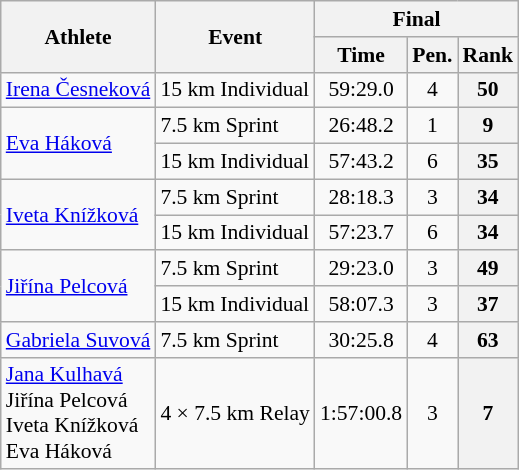<table class="wikitable" style="font-size:90%">
<tr>
<th rowspan="2">Athlete</th>
<th rowspan="2">Event</th>
<th colspan="3">Final</th>
</tr>
<tr>
<th>Time</th>
<th>Pen.</th>
<th>Rank</th>
</tr>
<tr>
<td><a href='#'>Irena Česneková</a></td>
<td>15 km Individual</td>
<td align="center">59:29.0</td>
<td align="center">4</td>
<th align="center">50</th>
</tr>
<tr>
<td rowspan=2><a href='#'>Eva Háková</a></td>
<td>7.5 km Sprint</td>
<td align="center">26:48.2</td>
<td align="center">1</td>
<th align="center">9</th>
</tr>
<tr>
<td>15 km Individual</td>
<td align="center">57:43.2</td>
<td align="center">6</td>
<th align="center">35</th>
</tr>
<tr>
<td rowspan=2><a href='#'>Iveta Knížková</a></td>
<td>7.5 km Sprint</td>
<td align="center">28:18.3</td>
<td align="center">3</td>
<th align="center">34</th>
</tr>
<tr>
<td>15 km Individual</td>
<td align="center">57:23.7</td>
<td align="center">6</td>
<th align="center">34</th>
</tr>
<tr>
<td rowspan=2><a href='#'>Jiřína Pelcová</a></td>
<td>7.5 km Sprint</td>
<td align="center">29:23.0</td>
<td align="center">3</td>
<th align="center">49</th>
</tr>
<tr>
<td>15 km Individual</td>
<td align="center">58:07.3</td>
<td align="center">3</td>
<th align="center">37</th>
</tr>
<tr>
<td><a href='#'>Gabriela Suvová</a></td>
<td>7.5 km Sprint</td>
<td align="center">30:25.8</td>
<td align="center">4</td>
<th align="center">63</th>
</tr>
<tr>
<td><a href='#'>Jana Kulhavá</a><br>Jiřína Pelcová<br>Iveta Knížková<br>Eva Háková</td>
<td>4 × 7.5 km Relay</td>
<td align="center">1:57:00.8</td>
<td align="center">3</td>
<th align="center">7</th>
</tr>
</table>
